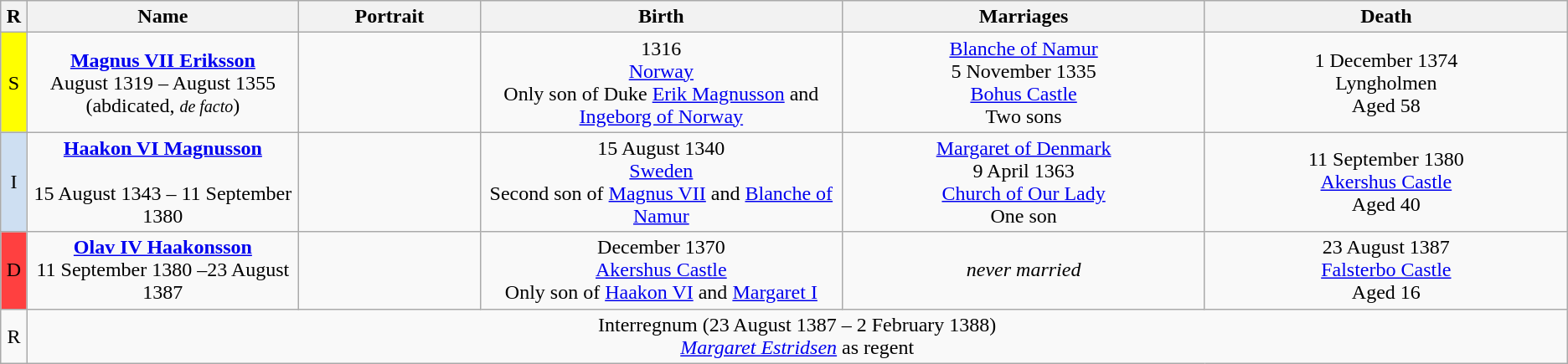<table style="text-align:center" class="wikitable">
<tr>
<th width=1%>R</th>
<th width=15%>Name</th>
<th width=10%>Portrait</th>
<th width=20%>Birth</th>
<th width=20%>Marriages</th>
<th width=20%>Death</th>
</tr>
<tr>
<td rowspan="2" style="background-color:#FF0; text-align:center">S</td>
<td><strong><a href='#'>Magnus VII Eriksson</a></strong><br>August 1319 – August 1355 (abdicated, <small><em>de facto</em></small>)<br></td>
<td><br></td>
<td> 1316<br><a href='#'>Norway</a><br>Only son of Duke <a href='#'>Erik Magnusson</a> and <a href='#'>Ingeborg of Norway</a></td>
<td><a href='#'>Blanche of Namur</a><br>5 November 1335<br><a href='#'>Bohus Castle</a><br>Two sons</td>
<td>1 December 1374<br>Lyngholmen<br>Aged 58</td>
</tr>
<tr>
<td rowspan="2"><strong><a href='#'>Haakon VI Magnusson</a></strong><br><br>15 August 1343 – 11 September 1380<br></td>
<td rowspan=2></td>
<td rowspan=2>15 August 1340<br><a href='#'>Sweden</a><br>Second son of <a href='#'>Magnus VII</a> and <a href='#'>Blanche of Namur</a></td>
<td rowspan=2><a href='#'>Margaret of Denmark</a><br>9 April 1363<br><a href='#'>Church of Our Lady</a><br>One son</td>
<td rowspan=2>11 September 1380<br><a href='#'>Akershus Castle</a><br>Aged 40</td>
</tr>
<tr>
<td style="background-color:#CEDFF2; text-align:center">I</td>
</tr>
<tr>
<td style="background-color:#FF4040; text-align:center">D</td>
<td><strong><a href='#'>Olav IV Haakonsson</a></strong><br>11 September 1380 –23 August 1387<br></td>
<td><br></td>
<td>December 1370<br><a href='#'>Akershus Castle</a><br>Only son of <a href='#'>Haakon VI</a> and <a href='#'>Margaret I</a></td>
<td><em>never married</em></td>
<td>23 August 1387<br><a href='#'>Falsterbo Castle</a><br>Aged 16</td>
</tr>
<tr>
<td>R</td>
<td colspan="5">Interregnum (23 August 1387 – 2 February 1388)<br><a href='#'><em>Margaret Estridsen</em></a> as regent</td>
</tr>
</table>
